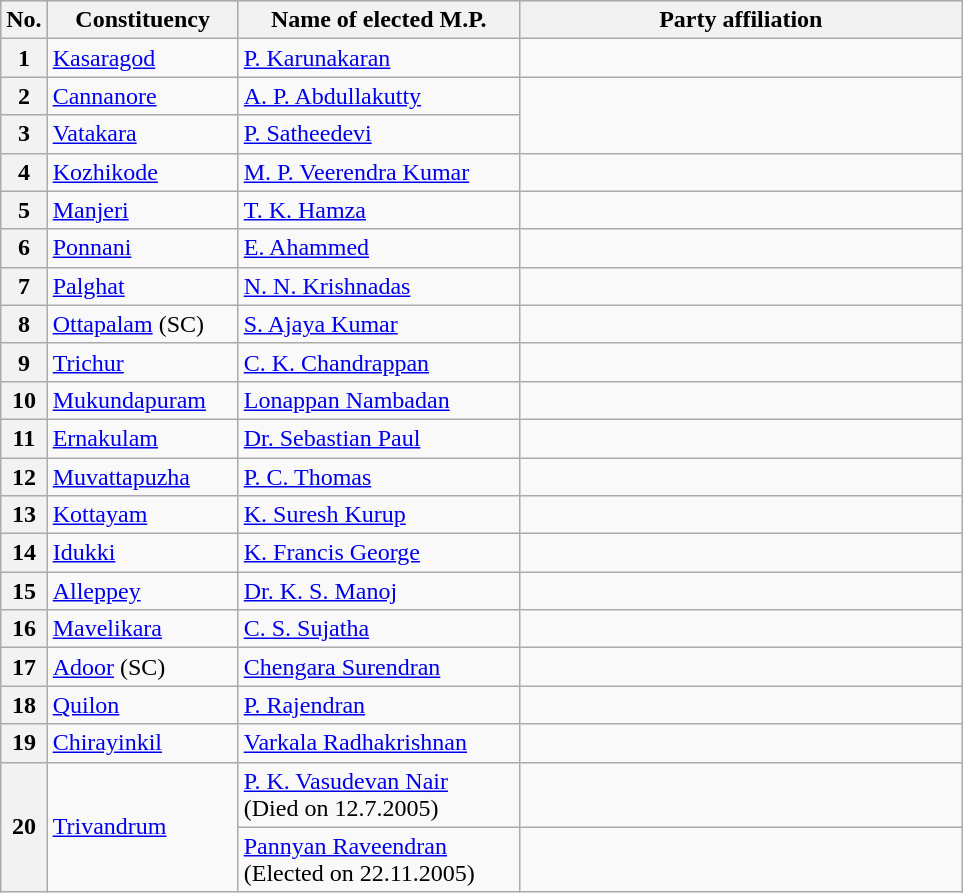<table class="wikitable">
<tr style="background:#ccc; text-align:center;">
<th>No.</th>
<th style="width:120px">Constituency</th>
<th style="width:180px">Name of elected M.P.</th>
<th colspan="2" style="width:18em">Party affiliation</th>
</tr>
<tr>
<th>1</th>
<td><a href='#'>Kasaragod</a></td>
<td><a href='#'>P. Karunakaran</a></td>
<td></td>
</tr>
<tr>
<th>2</th>
<td><a href='#'>Cannanore</a></td>
<td><a href='#'>A. P. Abdullakutty</a></td>
</tr>
<tr>
<th>3</th>
<td><a href='#'>Vatakara</a></td>
<td><a href='#'>P. Satheedevi</a></td>
</tr>
<tr>
<th>4</th>
<td><a href='#'>Kozhikode</a></td>
<td><a href='#'>M. P. Veerendra Kumar</a></td>
<td></td>
</tr>
<tr>
<th>5</th>
<td><a href='#'>Manjeri</a></td>
<td><a href='#'>T. K. Hamza</a></td>
<td></td>
</tr>
<tr>
<th>6</th>
<td><a href='#'>Ponnani</a></td>
<td><a href='#'>E. Ahammed</a></td>
<td></td>
</tr>
<tr>
<th>7</th>
<td><a href='#'>Palghat</a></td>
<td><a href='#'>N. N. Krishnadas</a></td>
<td></td>
</tr>
<tr>
<th>8</th>
<td><a href='#'>Ottapalam</a> (SC)</td>
<td><a href='#'>S. Ajaya Kumar</a></td>
</tr>
<tr>
<th>9</th>
<td><a href='#'>Trichur</a></td>
<td><a href='#'>C. K. Chandrappan</a></td>
<td></td>
</tr>
<tr>
<th>10</th>
<td><a href='#'>Mukundapuram</a></td>
<td><a href='#'>Lonappan Nambadan</a></td>
<td></td>
</tr>
<tr>
<th>11</th>
<td><a href='#'>Ernakulam</a></td>
<td><a href='#'>Dr. Sebastian Paul</a></td>
<td></td>
</tr>
<tr>
<th>12</th>
<td><a href='#'>Muvattapuzha</a></td>
<td><a href='#'>P. C. Thomas</a></td>
<td></td>
</tr>
<tr>
<th>13</th>
<td><a href='#'>Kottayam</a></td>
<td><a href='#'>K. Suresh Kurup</a></td>
<td></td>
</tr>
<tr>
<th>14</th>
<td><a href='#'>Idukki</a></td>
<td><a href='#'>K. Francis George</a></td>
<td></td>
</tr>
<tr>
<th>15</th>
<td><a href='#'>Alleppey</a></td>
<td><a href='#'>Dr. K. S. Manoj</a></td>
<td></td>
</tr>
<tr>
<th>16</th>
<td><a href='#'>Mavelikara</a></td>
<td><a href='#'>C. S. Sujatha</a></td>
</tr>
<tr>
<th>17</th>
<td><a href='#'>Adoor</a> (SC)</td>
<td><a href='#'>Chengara Surendran</a></td>
<td></td>
</tr>
<tr>
<th>18</th>
<td><a href='#'>Quilon</a></td>
<td><a href='#'>P. Rajendran</a></td>
<td></td>
</tr>
<tr>
<th>19</th>
<td><a href='#'>Chirayinkil</a></td>
<td><a href='#'>Varkala Radhakrishnan</a></td>
</tr>
<tr>
<th rowspan="2">20</th>
<td rowspan="2"><a href='#'>Trivandrum</a></td>
<td><a href='#'>P. K. Vasudevan Nair</a><br>(Died on 12.7.2005)</td>
<td></td>
</tr>
<tr>
<td><a href='#'>Pannyan Raveendran</a><br>(Elected on 22.11.2005)</td>
</tr>
</table>
